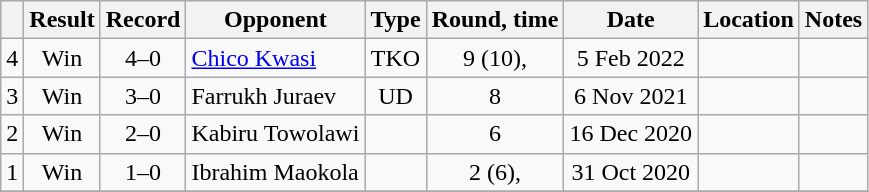<table class="wikitable" style="text-align:center">
<tr>
<th></th>
<th>Result</th>
<th>Record</th>
<th>Opponent</th>
<th>Type</th>
<th>Round, time</th>
<th>Date</th>
<th>Location</th>
<th>Notes</th>
</tr>
<tr>
<td>4</td>
<td>Win</td>
<td>4–0</td>
<td style="text-align:left;"> <a href='#'>Chico Kwasi</a></td>
<td>TKO</td>
<td>9 (10), </td>
<td>5 Feb 2022</td>
<td style="text-align:left;"> </td>
<td style="text-align:left;"></td>
</tr>
<tr>
<td>3</td>
<td>Win</td>
<td>3–0</td>
<td style="text-align:left;"> Farrukh Juraev</td>
<td>UD</td>
<td>8</td>
<td>6 Nov 2021</td>
<td style="text-align:left;"> </td>
<td></td>
</tr>
<tr>
<td>2</td>
<td>Win</td>
<td>2–0</td>
<td style="text-align:left;"> Kabiru Towolawi</td>
<td></td>
<td>6</td>
<td>16 Dec 2020</td>
<td style="text-align:left;"> </td>
<td></td>
</tr>
<tr>
<td>1</td>
<td>Win</td>
<td>1–0</td>
<td style="text-align:left;"> Ibrahim Maokola</td>
<td></td>
<td>2 (6), </td>
<td>31 Oct 2020</td>
<td style="text-align:left;"> </td>
<td></td>
</tr>
<tr>
</tr>
</table>
